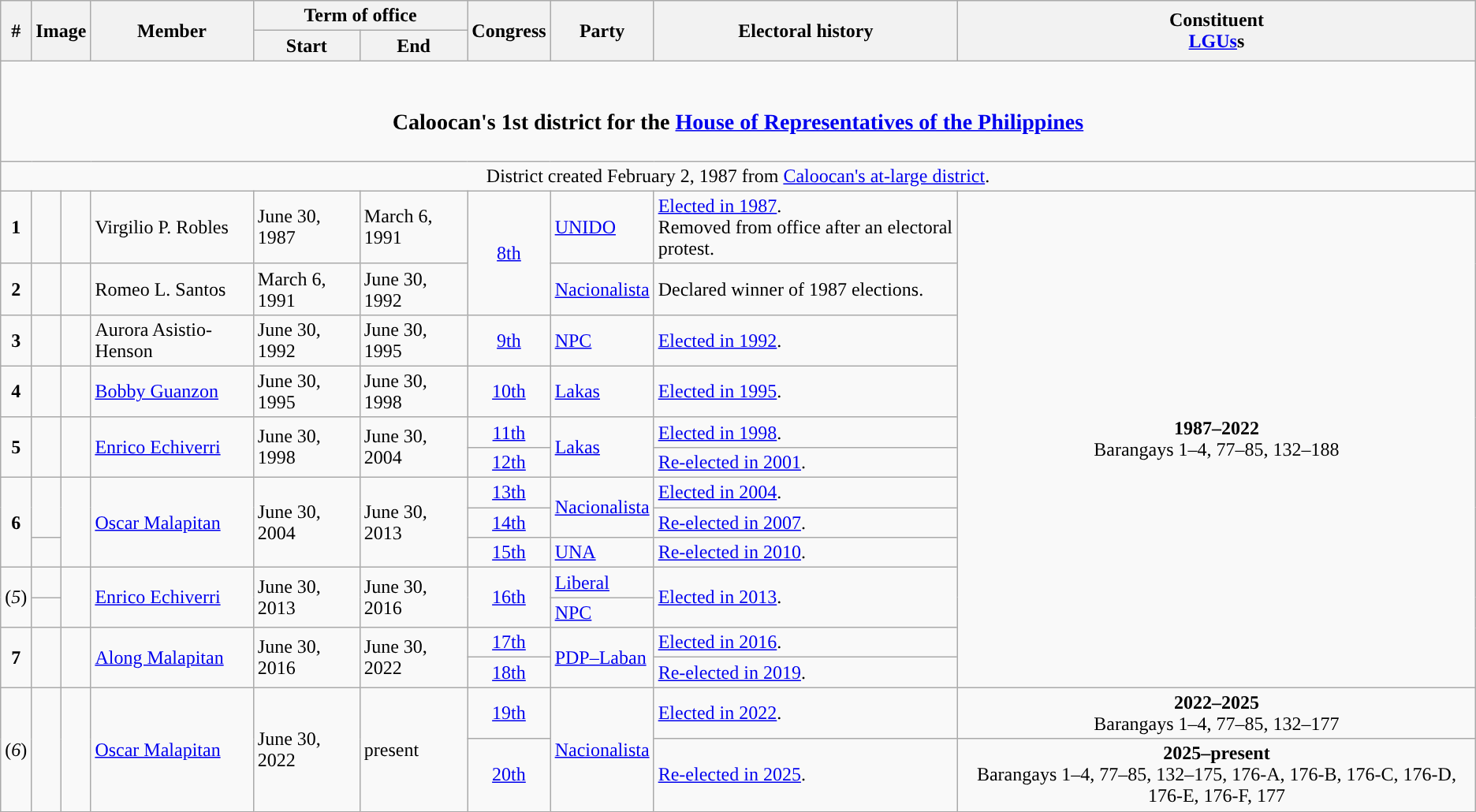<table class=wikitable>
<tr>
<th rowspan="2">#</th>
<th rowspan="2" colspan=2>Image</th>
<th rowspan="2">Member</th>
<th colspan=2>Term of office</th>
<th rowspan="2">Congress</th>
<th rowspan="2">Party</th>
<th rowspan="2">Electoral history</th>
<th rowspan="2">Constituent<br><a href='#'>LGUs</a>s</th>
</tr>
<tr>
<th>Start</th>
<th>End</th>
</tr>
<tr>
<td colspan="10" style="text-align:center;"><br><h3>Caloocan's 1st district for the <a href='#'>House of Representatives of the Philippines</a></h3></td>
</tr>
<tr>
<td colspan="10" style="text-align:center;">District created February 2, 1987 from <a href='#'>Caloocan's at-large district</a>.</td>
</tr>
<tr>
<td style="text-align:center;"><strong>1</strong></td>
<td style="color:inherit;background:"></td>
<td></td>
<td>Virgilio P. Robles</td>
<td>June 30, 1987</td>
<td>March 6, 1991</td>
<td rowspan="2" style="text-align:center;"><a href='#'>8th</a></td>
<td><a href='#'>UNIDO</a></td>
<td><a href='#'>Elected in 1987</a>.<br>Removed from office after an electoral protest.</td>
<td rowspan="13" style="text-align:center;"><strong>1987–2022</strong><br>Barangays 1–4, 77–85, 132–188</td>
</tr>
<tr>
<td style="text-align:center;"><strong>2</strong></td>
<td style="color:inherit;background:"></td>
<td></td>
<td>Romeo L. Santos</td>
<td>March 6, 1991</td>
<td>June 30, 1992</td>
<td><a href='#'>Nacionalista</a></td>
<td>Declared winner of 1987 elections.</td>
</tr>
<tr>
<td style="text-align:center;"><strong>3</strong></td>
<td style="color:inherit;background:"></td>
<td></td>
<td>Aurora Asistio-Henson</td>
<td>June 30, 1992</td>
<td>June 30, 1995</td>
<td style="text-align:center;"><a href='#'>9th</a></td>
<td><a href='#'>NPC</a></td>
<td><a href='#'>Elected in 1992</a>.</td>
</tr>
<tr>
<td style="text-align:center;"><strong>4</strong></td>
<td style="color:inherit;background:"></td>
<td></td>
<td><a href='#'>Bobby Guanzon</a></td>
<td>June 30, 1995</td>
<td>June 30, 1998</td>
<td style="text-align:center;"><a href='#'>10th</a></td>
<td><a href='#'>Lakas</a></td>
<td><a href='#'>Elected in 1995</a>.</td>
</tr>
<tr>
<td rowspan="2" style="text-align:center;"><strong>5</strong></td>
<td rowspan="2" style="color:inherit;background:"></td>
<td rowspan="2"></td>
<td rowspan="2"><a href='#'>Enrico Echiverri</a></td>
<td rowspan="2">June 30, 1998</td>
<td rowspan="2">June 30, 2004</td>
<td style="text-align:center;"><a href='#'>11th</a></td>
<td rowspan="2"><a href='#'>Lakas</a></td>
<td><a href='#'>Elected in 1998</a>.</td>
</tr>
<tr>
<td style="text-align:center;"><a href='#'>12th</a></td>
<td><a href='#'>Re-elected in 2001</a>.</td>
</tr>
<tr>
<td rowspan="3" style="text-align:center;"><strong>6</strong></td>
<td rowspan="2" style="color:inherit;background:"></td>
<td rowspan="3"></td>
<td rowspan="3"><a href='#'>Oscar Malapitan</a></td>
<td rowspan="3">June 30, 2004</td>
<td rowspan="3">June 30, 2013</td>
<td style="text-align:center;"><a href='#'>13th</a></td>
<td rowspan="2"><a href='#'>Nacionalista</a></td>
<td><a href='#'>Elected in 2004</a>.</td>
</tr>
<tr>
<td style="text-align:center;"><a href='#'>14th</a></td>
<td><a href='#'>Re-elected in 2007</a>.</td>
</tr>
<tr>
<td style="color:inherit;background:"></td>
<td style="text-align:center;"><a href='#'>15th</a></td>
<td><a href='#'>UNA</a></td>
<td><a href='#'>Re-elected in 2010</a>.</td>
</tr>
<tr>
<td style="text-align:center;" rowspan="2">(<em>5</em>)</td>
<td style="color:inherit;background:"></td>
<td rowspan="2"></td>
<td rowspan="2"><a href='#'>Enrico Echiverri</a></td>
<td rowspan="2">June 30, 2013</td>
<td rowspan="2">June 30, 2016</td>
<td style="text-align:center;" rowspan="2"><a href='#'>16th</a></td>
<td><a href='#'>Liberal</a></td>
<td rowspan="2"><a href='#'>Elected in 2013</a>.</td>
</tr>
<tr>
<td style="color:inherit;background:"></td>
<td><a href='#'>NPC</a></td>
</tr>
<tr>
<td rowspan="2" style="text-align:center;"><strong>7</strong></td>
<td rowspan="2" style="color:inherit;background:"></td>
<td rowspan="2"></td>
<td rowspan="2"><a href='#'>Along Malapitan</a></td>
<td rowspan="2">June 30, 2016</td>
<td rowspan="2">June 30, 2022</td>
<td style="text-align:center;"><a href='#'>17th</a></td>
<td rowspan="2"><a href='#'>PDP–Laban</a></td>
<td><a href='#'>Elected in 2016</a>.</td>
</tr>
<tr>
<td style="text-align:center;"><a href='#'>18th</a></td>
<td><a href='#'>Re-elected in 2019</a>.</td>
</tr>
<tr>
<td style="text-align:center;" rowspan="2">(<em>6</em>)</td>
<td rowspan="2" style="color:inherit;background:"></td>
<td rowspan="2"></td>
<td rowspan="2"><a href='#'>Oscar Malapitan</a></td>
<td rowspan="2">June 30, 2022</td>
<td rowspan="2">present</td>
<td style="text-align:center;"><a href='#'>19th</a></td>
<td rowspan="2"><a href='#'>Nacionalista</a></td>
<td><a href='#'>Elected in 2022</a>.</td>
<td style="text-align:center;"><strong>2022–2025</strong><br>Barangays 1–4, 77–85, 132–177</td>
</tr>
<tr>
<td style="text-align:center;"><a href='#'>20th</a></td>
<td><a href='#'>Re-elected in 2025</a>.</td>
<td style="text-align:center;"><strong>2025–present</strong><br>Barangays 1–4, 77–85, 132–175, 176-A, 176-B, 176-C, 176-D, 176-E, 176-F, 177<br></td>
</tr>
</table>
